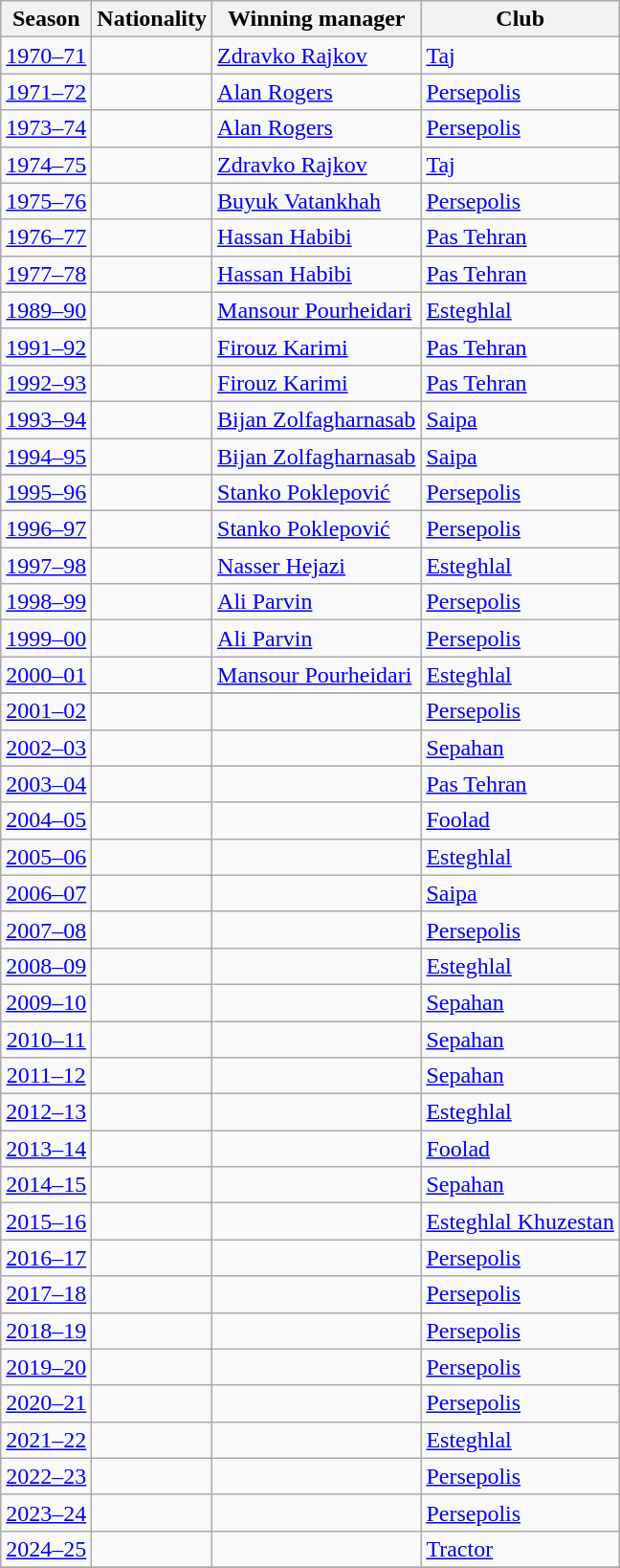<table class="sortable wikitable">
<tr>
<th>Season</th>
<th>Nationality</th>
<th>Winning manager</th>
<th>Club</th>
</tr>
<tr>
<td align=center><a href='#'>1970–71</a></td>
<td></td>
<td><a href='#'>Zdravko Rajkov</a></td>
<td><a href='#'>Taj</a></td>
</tr>
<tr>
<td align=center><a href='#'>1971–72</a></td>
<td></td>
<td><a href='#'>Alan Rogers</a></td>
<td><a href='#'>Persepolis</a></td>
</tr>
<tr>
<td align=center><a href='#'>1973–74</a></td>
<td></td>
<td><a href='#'>Alan Rogers</a></td>
<td><a href='#'>Persepolis</a></td>
</tr>
<tr>
<td align=center><a href='#'>1974–75</a></td>
<td></td>
<td><a href='#'>Zdravko Rajkov</a></td>
<td><a href='#'>Taj</a></td>
</tr>
<tr>
<td align=center><a href='#'>1975–76</a></td>
<td></td>
<td><a href='#'>Buyuk Vatankhah</a></td>
<td><a href='#'>Persepolis</a></td>
</tr>
<tr>
<td align=center><a href='#'>1976–77</a></td>
<td></td>
<td><a href='#'>Hassan Habibi</a></td>
<td><a href='#'>Pas Tehran</a></td>
</tr>
<tr>
<td align=center><a href='#'>1977–78</a></td>
<td></td>
<td><a href='#'>Hassan Habibi</a></td>
<td><a href='#'>Pas Tehran</a></td>
</tr>
<tr>
<td align=center><a href='#'>1989–90</a></td>
<td></td>
<td><a href='#'>Mansour Pourheidari</a></td>
<td><a href='#'>Esteghlal</a></td>
</tr>
<tr>
<td align=center><a href='#'>1991–92</a></td>
<td></td>
<td><a href='#'>Firouz Karimi</a></td>
<td><a href='#'>Pas Tehran</a></td>
</tr>
<tr>
<td align=center><a href='#'>1992–93</a></td>
<td></td>
<td><a href='#'>Firouz Karimi</a></td>
<td><a href='#'>Pas Tehran</a></td>
</tr>
<tr>
<td align=center><a href='#'>1993–94</a></td>
<td></td>
<td><a href='#'>Bijan Zolfagharnasab</a></td>
<td><a href='#'>Saipa</a></td>
</tr>
<tr>
<td align=center><a href='#'>1994–95</a></td>
<td></td>
<td><a href='#'>Bijan Zolfagharnasab</a></td>
<td><a href='#'>Saipa</a></td>
</tr>
<tr>
<td align=center><a href='#'>1995–96</a></td>
<td></td>
<td><a href='#'>Stanko Poklepović</a></td>
<td><a href='#'>Persepolis</a></td>
</tr>
<tr>
<td align=center><a href='#'>1996–97</a></td>
<td></td>
<td><a href='#'>Stanko Poklepović</a></td>
<td><a href='#'>Persepolis</a></td>
</tr>
<tr>
<td align=center><a href='#'>1997–98</a></td>
<td></td>
<td><a href='#'>Nasser Hejazi</a></td>
<td><a href='#'>Esteghlal</a></td>
</tr>
<tr>
<td align=center><a href='#'>1998–99</a></td>
<td></td>
<td><a href='#'>Ali Parvin</a></td>
<td><a href='#'>Persepolis</a></td>
</tr>
<tr>
<td align=center><a href='#'>1999–00</a></td>
<td></td>
<td><a href='#'>Ali Parvin</a></td>
<td><a href='#'>Persepolis</a></td>
</tr>
<tr>
<td align=center><a href='#'>2000–01</a></td>
<td></td>
<td><a href='#'>Mansour Pourheidari</a></td>
<td><a href='#'>Esteghlal</a></td>
</tr>
<tr>
</tr>
<tr>
<td align=center><a href='#'>2001–02</a></td>
<td></td>
<td></td>
<td><a href='#'>Persepolis</a></td>
</tr>
<tr>
<td align=center><a href='#'>2002–03</a></td>
<td></td>
<td></td>
<td><a href='#'>Sepahan</a></td>
</tr>
<tr>
<td align=center><a href='#'>2003–04</a></td>
<td></td>
<td></td>
<td><a href='#'>Pas Tehran</a></td>
</tr>
<tr>
<td align=center><a href='#'>2004–05</a></td>
<td></td>
<td></td>
<td><a href='#'>Foolad</a></td>
</tr>
<tr>
<td align=center><a href='#'>2005–06</a></td>
<td></td>
<td></td>
<td><a href='#'>Esteghlal</a></td>
</tr>
<tr>
<td align=center><a href='#'>2006–07</a></td>
<td></td>
<td></td>
<td><a href='#'>Saipa</a></td>
</tr>
<tr>
<td align=center><a href='#'>2007–08</a></td>
<td></td>
<td></td>
<td><a href='#'>Persepolis</a></td>
</tr>
<tr>
<td align=center><a href='#'>2008–09</a></td>
<td></td>
<td></td>
<td><a href='#'>Esteghlal</a></td>
</tr>
<tr>
<td align=center><a href='#'>2009–10</a></td>
<td></td>
<td></td>
<td><a href='#'>Sepahan</a></td>
</tr>
<tr>
<td align=center><a href='#'>2010–11</a></td>
<td></td>
<td></td>
<td><a href='#'>Sepahan</a></td>
</tr>
<tr>
<td align=center><a href='#'>2011–12</a></td>
<td></td>
<td></td>
<td><a href='#'>Sepahan</a></td>
</tr>
<tr>
<td align=center><a href='#'>2012–13</a></td>
<td></td>
<td></td>
<td><a href='#'>Esteghlal</a></td>
</tr>
<tr>
<td align=center><a href='#'>2013–14</a></td>
<td></td>
<td></td>
<td><a href='#'>Foolad</a></td>
</tr>
<tr>
<td align=center><a href='#'>2014–15</a></td>
<td></td>
<td></td>
<td><a href='#'>Sepahan</a></td>
</tr>
<tr>
<td align=center><a href='#'>2015–16</a></td>
<td></td>
<td></td>
<td><a href='#'>Esteghlal Khuzestan</a></td>
</tr>
<tr>
<td align=center><a href='#'>2016–17</a></td>
<td></td>
<td></td>
<td><a href='#'>Persepolis</a></td>
</tr>
<tr>
<td align=center><a href='#'>2017–18</a></td>
<td></td>
<td></td>
<td><a href='#'>Persepolis</a></td>
</tr>
<tr>
<td align=center><a href='#'>2018–19</a></td>
<td></td>
<td></td>
<td><a href='#'>Persepolis</a></td>
</tr>
<tr>
<td align=center><a href='#'>2019–20</a></td>
<td></td>
<td></td>
<td><a href='#'>Persepolis</a></td>
</tr>
<tr>
<td align=center><a href='#'>2020–21</a></td>
<td></td>
<td></td>
<td><a href='#'>Persepolis</a></td>
</tr>
<tr>
<td align=center><a href='#'>2021–22</a></td>
<td></td>
<td></td>
<td><a href='#'>Esteghlal</a></td>
</tr>
<tr>
<td align=center><a href='#'>2022–23</a></td>
<td></td>
<td></td>
<td><a href='#'>Persepolis</a></td>
</tr>
<tr>
<td align=center><a href='#'>2023–24</a></td>
<td></td>
<td></td>
<td><a href='#'>Persepolis</a></td>
</tr>
<tr>
<td align=center><a href='#'>2024–25</a></td>
<td></td>
<td></td>
<td><a href='#'>Tractor</a></td>
</tr>
<tr>
</tr>
</table>
